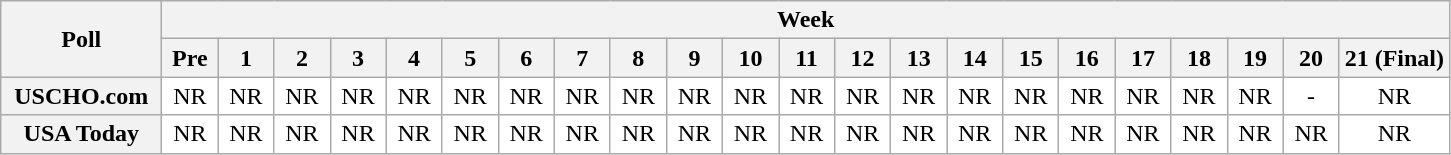<table class="wikitable" style="white-space:nowrap;">
<tr>
<th scope="col" width="100" rowspan="2">Poll</th>
<th colspan="25">Week</th>
</tr>
<tr>
<th scope="col" width="30">Pre</th>
<th scope="col" width="30">1</th>
<th scope="col" width="30">2</th>
<th scope="col" width="30">3</th>
<th scope="col" width="30">4</th>
<th scope="col" width="30">5</th>
<th scope="col" width="30">6</th>
<th scope="col" width="30">7</th>
<th scope="col" width="30">8</th>
<th scope="col" width="30">9</th>
<th scope="col" width="30">10</th>
<th scope="col" width="30">11</th>
<th scope="col" width="30">12</th>
<th scope="col" width="30">13</th>
<th scope="col" width="30">14</th>
<th scope="col" width="30">15</th>
<th scope="col" width="30">16</th>
<th scope="col" width="30">17</th>
<th scope="col" width="30">18</th>
<th scope="col" width="30">19</th>
<th scope="col" width="30">20</th>
<th scope="col" width="30">21 (Final)</th>
</tr>
<tr style="text-align:center;">
<th>USCHO.com</th>
<td bgcolor=FFFFFF>NR</td>
<td bgcolor=FFFFFF>NR</td>
<td bgcolor=FFFFFF>NR</td>
<td bgcolor=FFFFFF>NR</td>
<td bgcolor=FFFFFF>NR</td>
<td bgcolor=FFFFFF>NR</td>
<td bgcolor=FFFFFF>NR</td>
<td bgcolor=FFFFFF>NR</td>
<td bgcolor=FFFFFF>NR</td>
<td bgcolor=FFFFFF>NR</td>
<td bgcolor=FFFFFF>NR</td>
<td bgcolor=FFFFFF>NR</td>
<td bgcolor=FFFFFF>NR</td>
<td bgcolor=FFFFFF>NR</td>
<td bgcolor=FFFFFF>NR</td>
<td bgcolor=FFFFFF>NR</td>
<td bgcolor=FFFFFF>NR</td>
<td bgcolor=FFFFFF>NR</td>
<td bgcolor=FFFFFF>NR</td>
<td bgcolor=FFFFFF>NR</td>
<td bgcolor=FFFFFF>-</td>
<td bgcolor=FFFFFF>NR</td>
</tr>
<tr style="text-align:center;">
<th>USA Today</th>
<td bgcolor=FFFFFF>NR</td>
<td bgcolor=FFFFFF>NR</td>
<td bgcolor=FFFFFF>NR</td>
<td bgcolor=FFFFFF>NR</td>
<td bgcolor=FFFFFF>NR</td>
<td bgcolor=FFFFFF>NR</td>
<td bgcolor=FFFFFF>NR</td>
<td bgcolor=FFFFFF>NR</td>
<td bgcolor=FFFFFF>NR</td>
<td bgcolor=FFFFFF>NR</td>
<td bgcolor=FFFFFF>NR</td>
<td bgcolor=FFFFFF>NR</td>
<td bgcolor=FFFFFF>NR</td>
<td bgcolor=FFFFFF>NR</td>
<td bgcolor=FFFFFF>NR</td>
<td bgcolor=FFFFFF>NR</td>
<td bgcolor=FFFFFF>NR</td>
<td bgcolor=FFFFFF>NR</td>
<td bgcolor=FFFFFF>NR</td>
<td bgcolor=FFFFFF>NR</td>
<td bgcolor=FFFFFF>NR</td>
<td bgcolor=FFFFFF>NR</td>
</tr>
</table>
